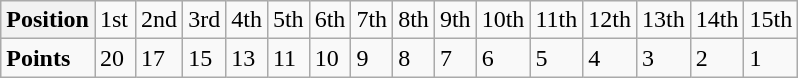<table class="wikitable" style="font-size: 100%;">
<tr>
<th>Position</th>
<td width="20">1st</td>
<td width="20">2nd</td>
<td width="20">3rd</td>
<td width="20">4th</td>
<td width="20">5th</td>
<td width="20">6th</td>
<td width="20">7th</td>
<td width="20">8th</td>
<td width="20">9th</td>
<td width="20">10th</td>
<td width="20">11th</td>
<td width="20">12th</td>
<td width="20">13th</td>
<td width="20">14th</td>
<td width="20">15th</td>
</tr>
<tr>
<td><strong>Points</strong></td>
<td>20</td>
<td>17</td>
<td>15</td>
<td>13</td>
<td>11</td>
<td>10</td>
<td>9</td>
<td>8</td>
<td>7</td>
<td>6</td>
<td>5</td>
<td>4</td>
<td>3</td>
<td>2</td>
<td>1</td>
</tr>
</table>
